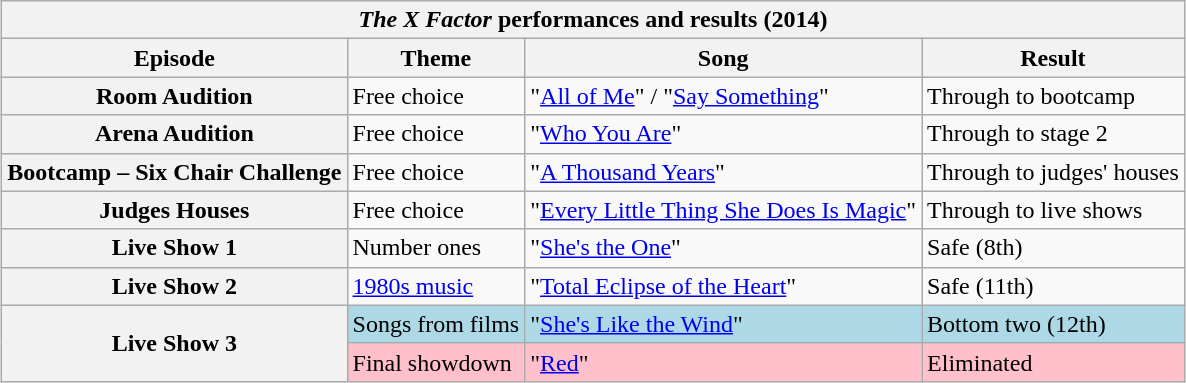<table class="wikitable collapsible collapsed" style="margin:1em auto 1em auto; text-align:centr;">
<tr>
<th colspan="4"><em>The X Factor</em> performances and results (2014)</th>
</tr>
<tr>
<th scope="col">Episode</th>
<th scope="col">Theme</th>
<th scope="col">Song</th>
<th scope="col">Result</th>
</tr>
<tr>
<th scope="row">Room Audition</th>
<td>Free choice</td>
<td>"<a href='#'>All of Me</a>" / "<a href='#'>Say Something</a>"</td>
<td>Through to bootcamp</td>
</tr>
<tr>
<th scope="row">Arena Audition</th>
<td>Free choice</td>
<td>"<a href='#'>Who You Are</a>"</td>
<td>Through to stage 2</td>
</tr>
<tr>
<th scope="row">Bootcamp – Six Chair Challenge</th>
<td>Free choice</td>
<td>"<a href='#'>A Thousand Years</a>"</td>
<td>Through to judges' houses</td>
</tr>
<tr>
<th scope="row">Judges Houses</th>
<td>Free choice</td>
<td>"<a href='#'>Every Little Thing She Does Is Magic</a>"</td>
<td>Through to live shows</td>
</tr>
<tr>
<th scope="row">Live Show 1</th>
<td>Number ones</td>
<td>"<a href='#'>She's the One</a>"</td>
<td>Safe (8th)</td>
</tr>
<tr>
<th scope="row">Live Show 2</th>
<td><a href='#'>1980s music</a></td>
<td>"<a href='#'>Total Eclipse of the Heart</a>"</td>
<td>Safe (11th)</td>
</tr>
<tr style="background:lightblue">
<th scope="row" rowspan="2">Live Show 3</th>
<td>Songs from films</td>
<td>"<a href='#'>She's Like the Wind</a>"</td>
<td>Bottom two (12th)</td>
</tr>
<tr style="background:pink">
<td>Final showdown</td>
<td>"<a href='#'>Red</a>"</td>
<td>Eliminated</td>
</tr>
</table>
